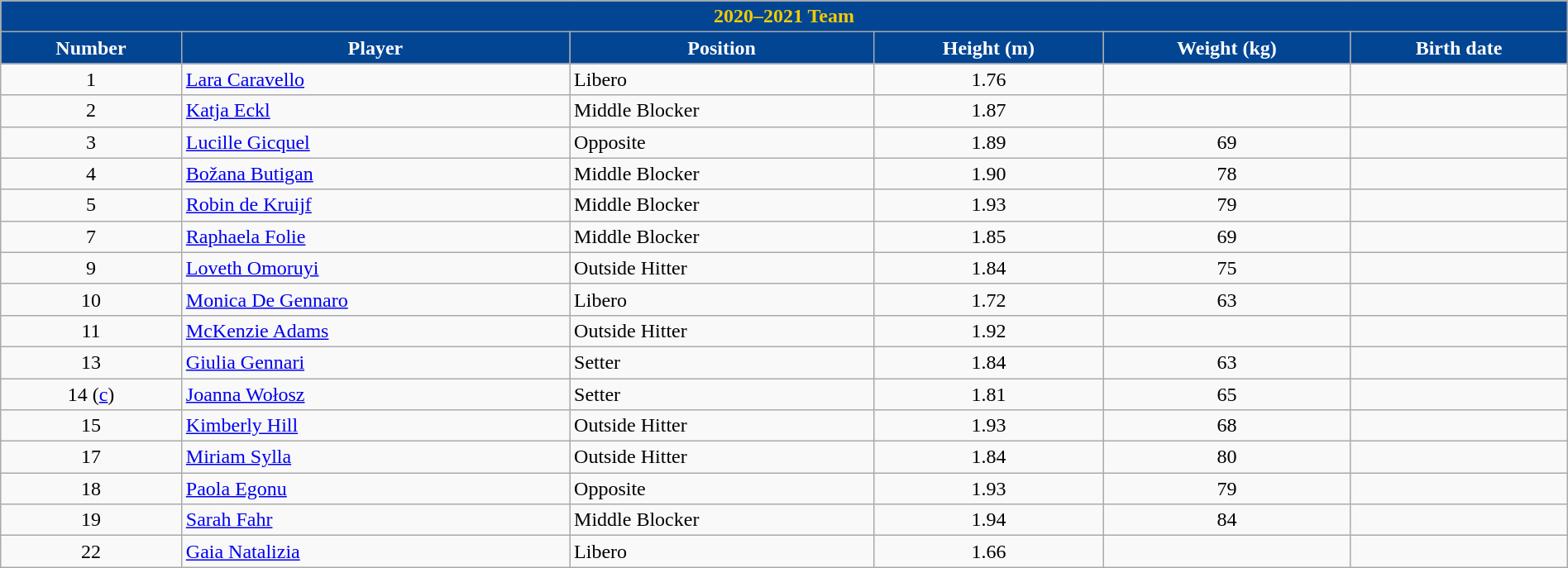<table class="wikitable" style="width:100%;">
<tr>
<th style="color:#F2CB05; background:#024593;" colspan=6><strong>2020–2021 Team</strong></th>
</tr>
<tr>
<th style="color:#ffffff; background:#024593;">Number</th>
<th style="color:#ffffff; background:#024593;">Player</th>
<th style="color:#ffffff; background:#024593;">Position</th>
<th style="color:#ffffff; background:#024593;">Height (m)</th>
<th style="color:#ffffff; background:#024593;">Weight (kg)</th>
<th style="color:#ffffff; background:#024593;">Birth date</th>
</tr>
<tr>
<td align=center>1</td>
<td> <a href='#'>Lara Caravello</a></td>
<td>Libero</td>
<td align=center>1.76</td>
<td align=center></td>
<td></td>
</tr>
<tr>
<td align=center>2</td>
<td> <a href='#'>Katja Eckl</a></td>
<td>Middle Blocker</td>
<td align=center>1.87</td>
<td align=center></td>
<td></td>
</tr>
<tr>
<td align=center>3</td>
<td> <a href='#'>Lucille Gicquel</a></td>
<td>Opposite</td>
<td align=center>1.89</td>
<td align=center>69</td>
<td></td>
</tr>
<tr>
<td align=center>4</td>
<td> <a href='#'>Božana Butigan</a></td>
<td>Middle Blocker</td>
<td align=center>1.90</td>
<td align=center>78</td>
<td></td>
</tr>
<tr>
<td align=center>5</td>
<td> <a href='#'>Robin de Kruijf</a></td>
<td>Middle Blocker</td>
<td align=center>1.93</td>
<td align=center>79</td>
<td></td>
</tr>
<tr>
<td align=center>7</td>
<td> <a href='#'>Raphaela Folie</a></td>
<td>Middle Blocker</td>
<td align=center>1.85</td>
<td align=center>69</td>
<td></td>
</tr>
<tr>
<td align=center>9</td>
<td> <a href='#'>Loveth Omoruyi</a></td>
<td>Outside Hitter</td>
<td align=center>1.84</td>
<td align=center>75</td>
<td></td>
</tr>
<tr>
<td align=center>10</td>
<td> <a href='#'>Monica De Gennaro</a></td>
<td>Libero</td>
<td align=center>1.72</td>
<td align=center>63</td>
<td></td>
</tr>
<tr>
<td align=center>11</td>
<td> <a href='#'>McKenzie Adams</a></td>
<td>Outside Hitter</td>
<td align=center>1.92</td>
<td align=center></td>
<td></td>
</tr>
<tr>
<td align=center>13</td>
<td> <a href='#'>Giulia Gennari</a></td>
<td>Setter</td>
<td align=center>1.84</td>
<td align=center>63</td>
<td></td>
</tr>
<tr>
<td align=center>14 (<a href='#'>c</a>)</td>
<td> <a href='#'>Joanna Wołosz</a></td>
<td>Setter</td>
<td align=center>1.81</td>
<td align=center>65</td>
<td></td>
</tr>
<tr>
<td align=center>15</td>
<td> <a href='#'>Kimberly Hill</a></td>
<td>Outside Hitter</td>
<td align=center>1.93</td>
<td align=center>68</td>
<td></td>
</tr>
<tr>
<td align=center>17</td>
<td> <a href='#'>Miriam Sylla</a></td>
<td>Outside Hitter</td>
<td align=center>1.84</td>
<td align=center>80</td>
<td></td>
</tr>
<tr>
<td align=center>18</td>
<td> <a href='#'>Paola Egonu</a></td>
<td>Opposite</td>
<td align=center>1.93</td>
<td align=center>79</td>
<td></td>
</tr>
<tr>
<td align=center>19</td>
<td> <a href='#'>Sarah Fahr</a></td>
<td>Middle Blocker</td>
<td align=center>1.94</td>
<td align=center>84</td>
<td></td>
</tr>
<tr>
<td align=center>22</td>
<td> <a href='#'>Gaia Natalizia</a></td>
<td>Libero</td>
<td align=center>1.66</td>
<td align=center></td>
<td></td>
</tr>
</table>
